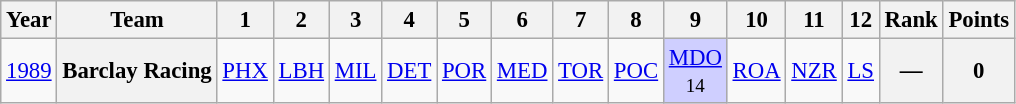<table class="wikitable" style="text-align:center; font-size:95%">
<tr>
<th>Year</th>
<th>Team</th>
<th>1</th>
<th>2</th>
<th>3</th>
<th>4</th>
<th>5</th>
<th>6</th>
<th>7</th>
<th>8</th>
<th>9</th>
<th>10</th>
<th>11</th>
<th>12</th>
<th>Rank</th>
<th>Points</th>
</tr>
<tr>
<td><a href='#'>1989</a></td>
<th>Barclay Racing</th>
<td><a href='#'>PHX</a></td>
<td><a href='#'>LBH</a></td>
<td><a href='#'>MIL</a></td>
<td><a href='#'>DET</a></td>
<td><a href='#'>POR</a></td>
<td><a href='#'>MED</a></td>
<td><a href='#'>TOR</a></td>
<td><a href='#'>POC</a></td>
<td style="background:#CFCFFF;"><a href='#'>MDO</a><br><small>14</small></td>
<td><a href='#'>ROA</a></td>
<td><a href='#'>NZR</a></td>
<td><a href='#'>LS</a></td>
<th>—</th>
<th>0</th>
</tr>
</table>
